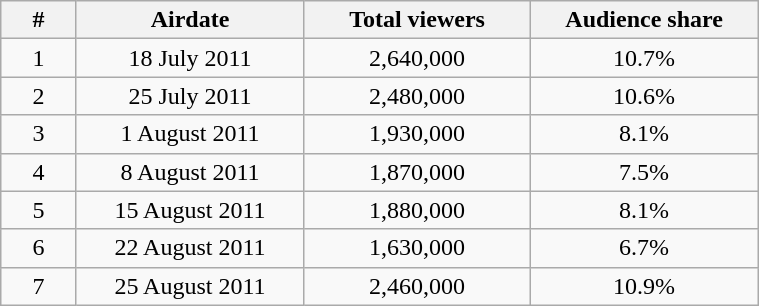<table class="wikitable" style="text-align:center; width:40%;">
<tr>
<th width="10%">#</th>
<th width="30%">Airdate</th>
<th width="30%">Total viewers</th>
<th width="30%">Audience share</th>
</tr>
<tr>
<td>1</td>
<td>18 July 2011</td>
<td>2,640,000</td>
<td>10.7%</td>
</tr>
<tr>
<td>2</td>
<td>25 July 2011</td>
<td>2,480,000</td>
<td>10.6%</td>
</tr>
<tr>
<td>3</td>
<td>1 August 2011</td>
<td>1,930,000</td>
<td>8.1%</td>
</tr>
<tr>
<td>4</td>
<td>8 August 2011</td>
<td>1,870,000</td>
<td>7.5%</td>
</tr>
<tr>
<td>5</td>
<td>15 August 2011</td>
<td>1,880,000</td>
<td>8.1%</td>
</tr>
<tr>
<td>6</td>
<td>22 August 2011</td>
<td>1,630,000</td>
<td>6.7%</td>
</tr>
<tr>
<td>7</td>
<td>25 August 2011</td>
<td>2,460,000</td>
<td>10.9%</td>
</tr>
</table>
